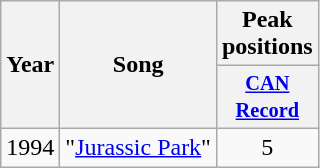<table class="wikitable">
<tr>
<th rowspan="2">Year</th>
<th rowspan="2">Song</th>
<th colspan="1">Peak positions</th>
</tr>
<tr style="font-size:85%;line-height:1.3;vertical-align:top">
<th style="width:4em"><a href='#'>CAN<br>Record</a><br></th>
</tr>
<tr>
<td>1994</td>
<td>"<a href='#'>Jurassic Park</a>"</td>
<td style="text-align:center;">5</td>
</tr>
</table>
